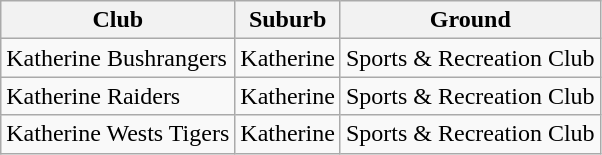<table class="wikitable">
<tr>
<th>Club</th>
<th>Suburb</th>
<th>Ground</th>
</tr>
<tr>
<td>Katherine Bushrangers</td>
<td>Katherine</td>
<td>Sports & Recreation Club</td>
</tr>
<tr>
<td>Katherine Raiders</td>
<td>Katherine</td>
<td>Sports & Recreation Club</td>
</tr>
<tr>
<td>Katherine Wests Tigers</td>
<td>Katherine</td>
<td>Sports & Recreation Club</td>
</tr>
</table>
